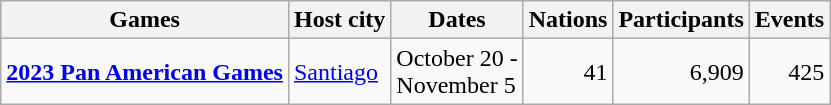<table class="wikitable">
<tr>
<th>Games</th>
<th>Host city</th>
<th>Dates</th>
<th>Nations</th>
<th>Participants</th>
<th>Events</th>
</tr>
<tr>
<td><strong><a href='#'>2023 Pan American Games</a></strong></td>
<td><a href='#'>Santiago</a></td>
<td>October 20 -<br>November 5</td>
<td align=right>41</td>
<td align=right>6,909</td>
<td align=right>425</td>
</tr>
</table>
